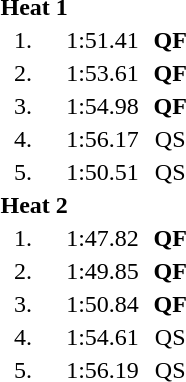<table style="text-align:center">
<tr>
<td colspan=4 align=left><strong>Heat 1</strong></td>
</tr>
<tr>
<td width=30>1.</td>
<td align=left></td>
<td width=60>1:51.41</td>
<td><strong>QF</strong></td>
</tr>
<tr>
<td>2.</td>
<td align=left></td>
<td>1:53.61</td>
<td><strong>QF</strong></td>
</tr>
<tr>
<td>3.</td>
<td align=left></td>
<td>1:54.98</td>
<td><strong>QF</strong></td>
</tr>
<tr>
<td>4.</td>
<td align=left></td>
<td>1:56.17</td>
<td>QS</td>
</tr>
<tr>
<td>5.</td>
<td align=left></td>
<td>1:50.51</td>
<td>QS</td>
</tr>
<tr>
<td colspan=4 align=left><strong>Heat 2</strong></td>
</tr>
<tr>
<td>1.</td>
<td align=left></td>
<td>1:47.82</td>
<td><strong>QF</strong></td>
</tr>
<tr>
<td>2.</td>
<td align=left></td>
<td>1:49.85</td>
<td><strong>QF</strong></td>
</tr>
<tr>
<td>3.</td>
<td align=left></td>
<td>1:50.84</td>
<td><strong>QF</strong></td>
</tr>
<tr>
<td>4.</td>
<td align=left></td>
<td>1:54.61</td>
<td>QS</td>
</tr>
<tr>
<td>5.</td>
<td align=left></td>
<td>1:56.19</td>
<td>QS</td>
</tr>
</table>
